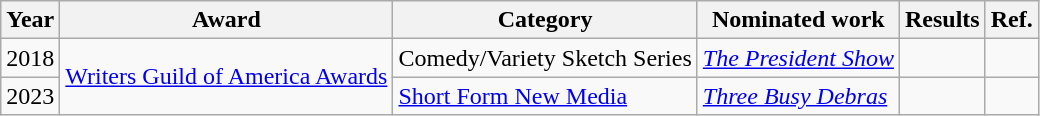<table class="wikitable sortable">
<tr>
<th>Year</th>
<th>Award</th>
<th>Category</th>
<th>Nominated work</th>
<th>Results</th>
<th>Ref.</th>
</tr>
<tr>
<td>2018</td>
<td rowspan="2"><a href='#'>Writers Guild of America Awards</a></td>
<td>Comedy/Variety Sketch Series</td>
<td><em><a href='#'>The President Show</a></em></td>
<td></td>
<td></td>
</tr>
<tr>
<td>2023</td>
<td><a href='#'>Short Form New Media</a></td>
<td><em><a href='#'>Three Busy Debras</a></em></td>
<td></td>
<td></td>
</tr>
</table>
